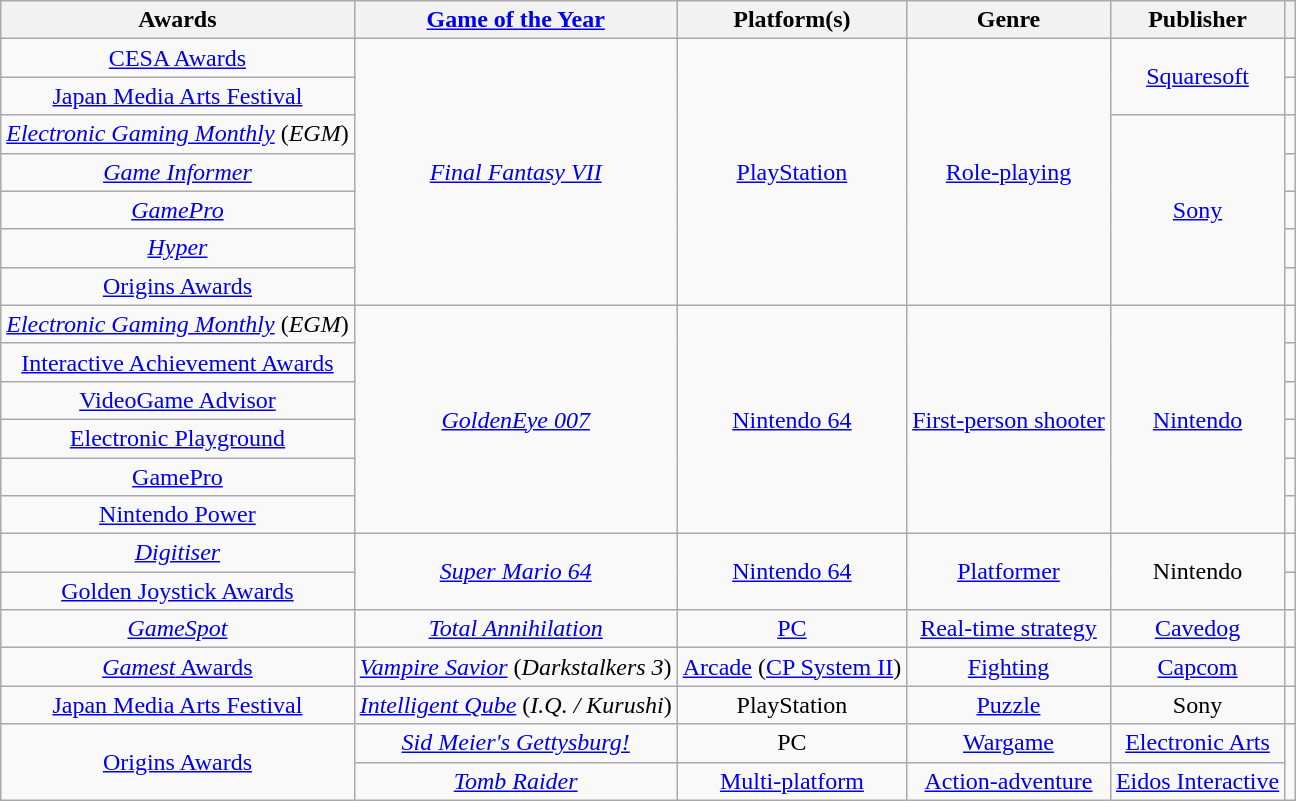<table class="wikitable sortable" style="text-align:center;">
<tr>
<th>Awards</th>
<th><a href='#'>Game of the Year</a></th>
<th>Platform(s)</th>
<th>Genre</th>
<th>Publisher</th>
<th class="unsortable"></th>
</tr>
<tr>
<td><a href='#'>CESA Awards</a></td>
<td rowspan="7"><em><a href='#'>Final Fantasy VII</a></em></td>
<td rowspan="7"><a href='#'>PlayStation</a></td>
<td rowspan="7"><a href='#'>Role-playing</a></td>
<td rowspan="2"><a href='#'>Squaresoft</a></td>
<td></td>
</tr>
<tr>
<td><a href='#'>Japan Media Arts Festival</a></td>
<td></td>
</tr>
<tr>
<td><em><a href='#'>Electronic Gaming Monthly</a></em> (<em>EGM</em>)</td>
<td rowspan="5"><a href='#'>Sony</a></td>
<td></td>
</tr>
<tr>
<td><em><a href='#'>Game Informer</a></em></td>
<td></td>
</tr>
<tr>
<td><em><a href='#'>GamePro</a></em></td>
<td></td>
</tr>
<tr>
<td><em><a href='#'>Hyper</a></em></td>
<td></td>
</tr>
<tr>
<td><a href='#'>Origins Awards</a></td>
<td></td>
</tr>
<tr>
<td><em><a href='#'>Electronic Gaming Monthly</a></em> (<em>EGM</em>)</td>
<td rowspan="6"><em><a href='#'>GoldenEye 007</a></em></td>
<td rowspan="6"><a href='#'>Nintendo 64</a></td>
<td rowspan="6"><a href='#'>First-person shooter</a></td>
<td rowspan="6"><a href='#'>Nintendo</a></td>
<td></td>
</tr>
<tr>
<td><a href='#'>Interactive Achievement Awards</a></td>
<td></td>
</tr>
<tr>
<td><a href='#'>VideoGame Advisor</a></td>
<td></td>
</tr>
<tr>
<td><a href='#'>Electronic Playground</a></td>
<td></td>
</tr>
<tr>
<td><a href='#'>GamePro</a></td>
<td></td>
</tr>
<tr>
<td><a href='#'>Nintendo Power</a></td>
<td></td>
</tr>
<tr>
<td><em><a href='#'>Digitiser</a></em></td>
<td rowspan="2"><em><a href='#'>Super Mario 64</a></em></td>
<td rowspan="2"><a href='#'>Nintendo 64</a></td>
<td rowspan="2"><a href='#'>Platformer</a></td>
<td rowspan="2">Nintendo</td>
<td></td>
</tr>
<tr>
<td><a href='#'>Golden Joystick Awards</a></td>
<td></td>
</tr>
<tr>
<td><em><a href='#'>GameSpot</a></em></td>
<td><em><a href='#'>Total Annihilation</a></em></td>
<td><a href='#'>PC</a></td>
<td><a href='#'>Real-time strategy</a></td>
<td><a href='#'>Cavedog</a></td>
<td></td>
</tr>
<tr>
<td><a href='#'><em>Gamest</em> Awards</a></td>
<td><em><a href='#'>Vampire Savior</a></em> (<em>Darkstalkers 3</em>)</td>
<td><a href='#'>Arcade</a> (<a href='#'>CP System II</a>)</td>
<td><a href='#'>Fighting</a></td>
<td><a href='#'>Capcom</a></td>
<td></td>
</tr>
<tr>
<td><a href='#'>Japan Media Arts Festival</a></td>
<td><em><a href='#'>Intelligent Qube</a></em> (<em>I.Q. / Kurushi</em>)</td>
<td>PlayStation</td>
<td><a href='#'>Puzzle</a></td>
<td>Sony</td>
<td></td>
</tr>
<tr>
<td rowspan="2"><a href='#'>Origins Awards</a></td>
<td><em><a href='#'>Sid Meier's Gettysburg!</a></em></td>
<td>PC</td>
<td><a href='#'>Wargame</a></td>
<td><a href='#'>Electronic Arts</a></td>
<td rowspan="2"></td>
</tr>
<tr>
<td><a href='#'><em>Tomb Raider</em></a></td>
<td><a href='#'>Multi-platform</a></td>
<td><a href='#'>Action-adventure</a></td>
<td><a href='#'>Eidos Interactive</a></td>
</tr>
</table>
